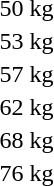<table>
<tr>
<td>50 kg</td>
<td></td>
<td></td>
<td></td>
</tr>
<tr>
<td rowspan=2>53 kg</td>
<td rowspan=2></td>
<td rowspan=2></td>
<td></td>
</tr>
<tr>
<td></td>
</tr>
<tr>
<td rowspan=2>57 kg</td>
<td rowspan=2></td>
<td rowspan=2></td>
<td></td>
</tr>
<tr>
<td></td>
</tr>
<tr>
<td>62 kg</td>
<td></td>
<td></td>
<td></td>
</tr>
<tr>
<td>68 kg</td>
<td></td>
<td></td>
<td></td>
</tr>
<tr>
<td>76 kg</td>
<td></td>
<td></td>
<td></td>
</tr>
</table>
